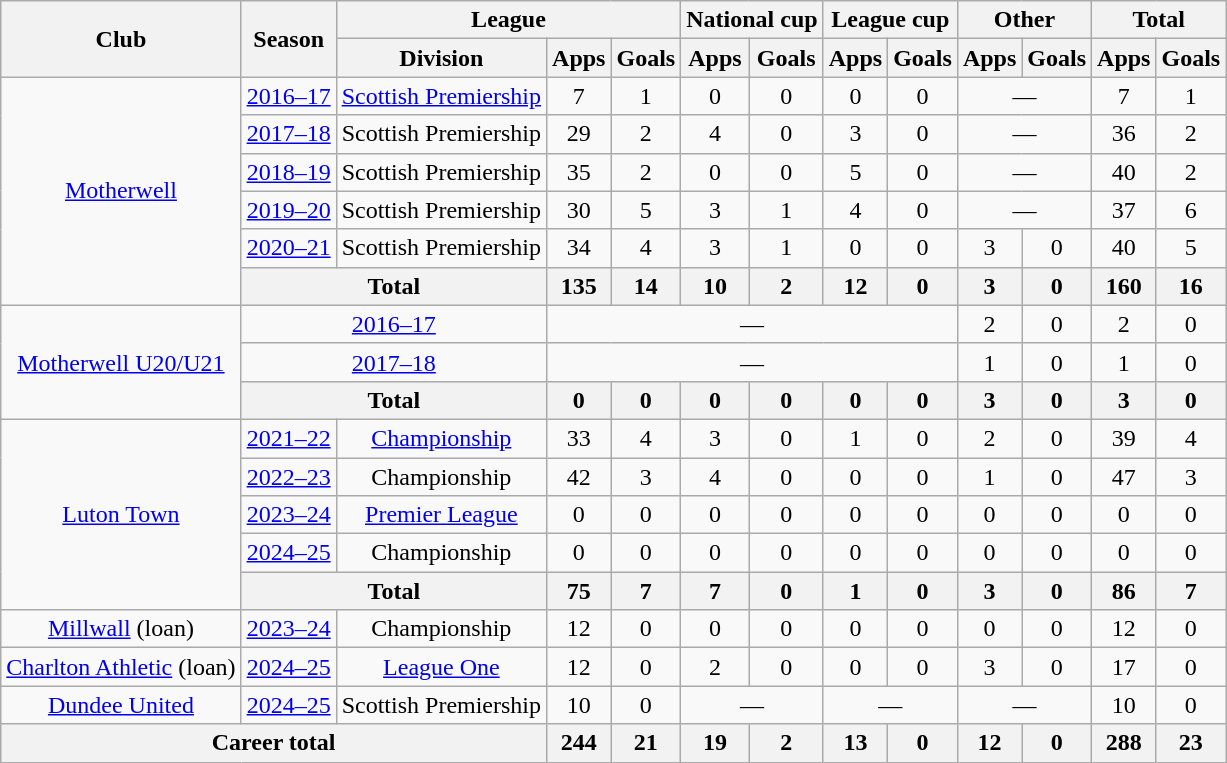<table class="wikitable" style="text-align: center">
<tr>
<th rowspan="2">Club</th>
<th rowspan="2">Season</th>
<th colspan="3">League</th>
<th colspan="2">National cup</th>
<th colspan="2">League cup</th>
<th colspan="2">Other</th>
<th colspan="2">Total</th>
</tr>
<tr>
<th>Division</th>
<th>Apps</th>
<th>Goals</th>
<th>Apps</th>
<th>Goals</th>
<th>Apps</th>
<th>Goals</th>
<th>Apps</th>
<th>Goals</th>
<th>Apps</th>
<th>Goals</th>
</tr>
<tr>
<td rowspan="6"><a href='#'>Motherwell</a></td>
<td><a href='#'>2016–17</a></td>
<td><a href='#'>Scottish Premiership</a></td>
<td>7</td>
<td>1</td>
<td>0</td>
<td>0</td>
<td>0</td>
<td>0</td>
<td colspan=2>—</td>
<td>7</td>
<td>1</td>
</tr>
<tr>
<td><a href='#'>2017–18</a></td>
<td>Scottish Premiership</td>
<td>29</td>
<td>2</td>
<td>4</td>
<td>0</td>
<td>3</td>
<td>0</td>
<td colspan=2>—</td>
<td>36</td>
<td>2</td>
</tr>
<tr>
<td><a href='#'>2018–19</a></td>
<td>Scottish Premiership</td>
<td>35</td>
<td>2</td>
<td>0</td>
<td>0</td>
<td>5</td>
<td>0</td>
<td colspan=2>—</td>
<td>40</td>
<td>2</td>
</tr>
<tr>
<td><a href='#'>2019–20</a></td>
<td>Scottish Premiership</td>
<td>30</td>
<td>5</td>
<td>3</td>
<td>1</td>
<td>4</td>
<td>0</td>
<td colspan=2>—</td>
<td>37</td>
<td>6</td>
</tr>
<tr>
<td><a href='#'>2020–21</a></td>
<td>Scottish Premiership</td>
<td>34</td>
<td>4</td>
<td>3</td>
<td>1</td>
<td>0</td>
<td>0</td>
<td>3</td>
<td>0</td>
<td>40</td>
<td>5</td>
</tr>
<tr>
<th colspan=2>Total</th>
<th>135</th>
<th>14</th>
<th>10</th>
<th>2</th>
<th>12</th>
<th>0</th>
<th>3</th>
<th>0</th>
<th>160</th>
<th>16</th>
</tr>
<tr>
<td rowspan=3><a href='#'>Motherwell U20/U21</a></td>
<td colspan=2><a href='#'>2016–17</a></td>
<td colspan=6>—</td>
<td>2</td>
<td>0</td>
<td>2</td>
<td>0</td>
</tr>
<tr>
<td colspan=2><a href='#'>2017–18</a></td>
<td colspan=6>—</td>
<td>1</td>
<td>0</td>
<td>1</td>
<td>0</td>
</tr>
<tr>
<th colspan=2>Total</th>
<th>0</th>
<th>0</th>
<th>0</th>
<th>0</th>
<th>0</th>
<th>0</th>
<th>3</th>
<th>0</th>
<th>3</th>
<th>0</th>
</tr>
<tr>
<td rowspan=5><a href='#'>Luton Town</a></td>
<td><a href='#'>2021–22</a></td>
<td><a href='#'>Championship</a></td>
<td>33</td>
<td>4</td>
<td>3</td>
<td>0</td>
<td>1</td>
<td>0</td>
<td>2</td>
<td>0</td>
<td>39</td>
<td>4</td>
</tr>
<tr>
<td><a href='#'>2022–23</a></td>
<td>Championship</td>
<td>42</td>
<td>3</td>
<td>4</td>
<td>0</td>
<td>0</td>
<td>0</td>
<td>1</td>
<td>0</td>
<td>47</td>
<td>3</td>
</tr>
<tr>
<td><a href='#'>2023–24</a></td>
<td><a href='#'>Premier League</a></td>
<td>0</td>
<td>0</td>
<td>0</td>
<td>0</td>
<td>0</td>
<td>0</td>
<td>0</td>
<td>0</td>
<td>0</td>
<td>0</td>
</tr>
<tr>
<td><a href='#'>2024–25</a></td>
<td>Championship</td>
<td>0</td>
<td>0</td>
<td>0</td>
<td>0</td>
<td>0</td>
<td>0</td>
<td>0</td>
<td>0</td>
<td>0</td>
<td>0</td>
</tr>
<tr>
<th colspan=2>Total</th>
<th>75</th>
<th>7</th>
<th>7</th>
<th>0</th>
<th>1</th>
<th>0</th>
<th>3</th>
<th>0</th>
<th>86</th>
<th>7</th>
</tr>
<tr>
<td><a href='#'>Millwall</a> (loan)</td>
<td><a href='#'>2023–24</a></td>
<td>Championship</td>
<td>12</td>
<td>0</td>
<td>0</td>
<td>0</td>
<td>0</td>
<td>0</td>
<td>0</td>
<td>0</td>
<td>12</td>
<td>0</td>
</tr>
<tr>
<td><a href='#'>Charlton Athletic</a> (loan)</td>
<td><a href='#'>2024–25</a></td>
<td><a href='#'>League One</a></td>
<td>12</td>
<td>0</td>
<td>2</td>
<td>0</td>
<td>0</td>
<td>0</td>
<td>3</td>
<td>0</td>
<td>17</td>
<td>0</td>
</tr>
<tr>
<td><a href='#'>Dundee United</a></td>
<td><a href='#'>2024–25</a></td>
<td>Scottish Premiership</td>
<td>10</td>
<td>0</td>
<td colspan=2>—</td>
<td colspan=2>—</td>
<td colspan=2>—</td>
<td>10</td>
<td>0</td>
</tr>
<tr>
<th colspan="3">Career total</th>
<th>244</th>
<th>21</th>
<th>19</th>
<th>2</th>
<th>13</th>
<th>0</th>
<th>12</th>
<th>0</th>
<th>288</th>
<th>23</th>
</tr>
</table>
